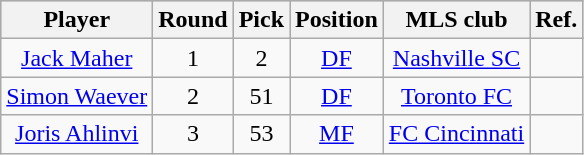<table class="wikitable" style="text-align:center;">
<tr style="background:#C0C0C0;">
<th>Player</th>
<th>Round</th>
<th>Pick</th>
<th>Position</th>
<th>MLS club</th>
<th>Ref.</th>
</tr>
<tr>
<td><a href='#'>Jack Maher</a></td>
<td>1</td>
<td>2</td>
<td><a href='#'>DF</a></td>
<td><a href='#'>Nashville SC</a></td>
<td></td>
</tr>
<tr>
<td><a href='#'>Simon Waever</a></td>
<td>2</td>
<td>51</td>
<td><a href='#'>DF</a></td>
<td><a href='#'>Toronto FC</a></td>
<td></td>
</tr>
<tr>
<td><a href='#'>Joris Ahlinvi</a></td>
<td>3</td>
<td>53</td>
<td><a href='#'>MF</a></td>
<td><a href='#'>FC Cincinnati</a></td>
<td></td>
</tr>
</table>
